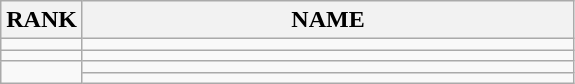<table class="wikitable">
<tr>
<th>RANK</th>
<th style="width: 20em">NAME</th>
</tr>
<tr>
<td align="center"></td>
<td></td>
</tr>
<tr>
<td align="center"></td>
<td></td>
</tr>
<tr>
<td rowspan=2 align="center"></td>
<td></td>
</tr>
<tr>
<td></td>
</tr>
</table>
